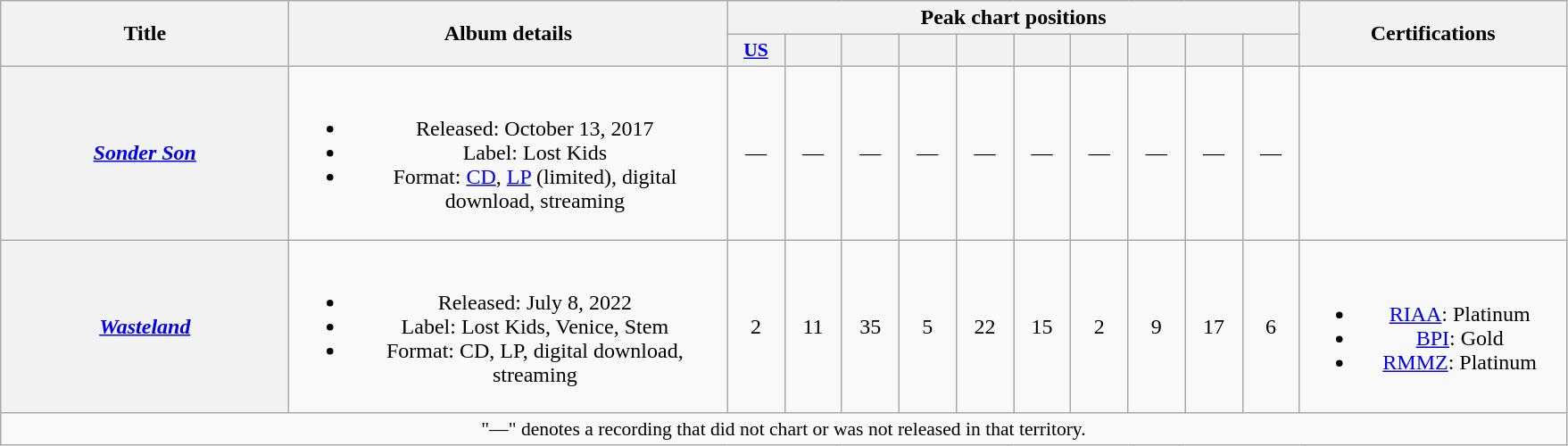<table class="wikitable plainrowheaders" style="text-align:center;" border="1">
<tr>
<th scope="col" rowspan="2" style="width:13em;">Title</th>
<th scope="col" rowspan="2" style="width:20em;">Album details</th>
<th scope="col" colspan="10">Peak chart positions</th>
<th scope="col" rowspan="2" style="width:12em;">Certifications</th>
</tr>
<tr>
<th scope="col" style="width:2.5em;font-size:90%;"><a href='#'>US</a><br></th>
<th scope="col" style="width:2.5em;font-size:90%;"><a href='#'></a><br></th>
<th scope="col" style="width:2.5em;font-size:90%;"><a href='#'></a><br></th>
<th scope="col" style="width:2.5em;font-size:90%;"><a href='#'></a><br></th>
<th scope="col" style="width:2.5em;font-size:90%;"><a href='#'></a><br></th>
<th scope="col" style="width:2.5em;font-size:90%;"><a href='#'></a><br></th>
<th scope="col" style="width:2.5em;font-size:90%;"><a href='#'></a><br></th>
<th scope="col" style="width:2.5em;font-size:90%;"><a href='#'></a><br></th>
<th scope="col" style="width:2.5em;font-size:90%;"><a href='#'></a><br></th>
<th scope="col" style="width:2.5em;font-size:90%;"><a href='#'></a><br></th>
</tr>
<tr>
<th scope="row"><em><a href='#'>Sonder Son</a></em></th>
<td><br><ul><li>Released: October 13, 2017</li><li>Label: Lost Kids</li><li>Format: <a href='#'>CD</a>, <a href='#'>LP</a> (limited), digital download, streaming</li></ul></td>
<td>—</td>
<td>—</td>
<td>—</td>
<td>—</td>
<td>—</td>
<td>—</td>
<td>—</td>
<td>—</td>
<td>—</td>
<td>—</td>
<td></td>
</tr>
<tr>
<th scope="row"><em><a href='#'>Wasteland</a></em></th>
<td><br><ul><li>Released: July 8, 2022</li><li>Label: Lost Kids, Venice, Stem</li><li>Format: CD, LP, digital download, streaming</li></ul></td>
<td>2</td>
<td>11</td>
<td>35</td>
<td>5</td>
<td>22</td>
<td>15</td>
<td>2</td>
<td>9</td>
<td>17</td>
<td>6</td>
<td><br><ul><li><a href='#'>RIAA</a>: Platinum</li><li><a href='#'>BPI</a>: Gold</li><li><a href='#'>RMMZ</a>: Platinum</li></ul></td>
</tr>
<tr>
<td colspan="13" style="font-size:90%">"—" denotes a recording that did not chart or was not released in that territory.</td>
</tr>
</table>
